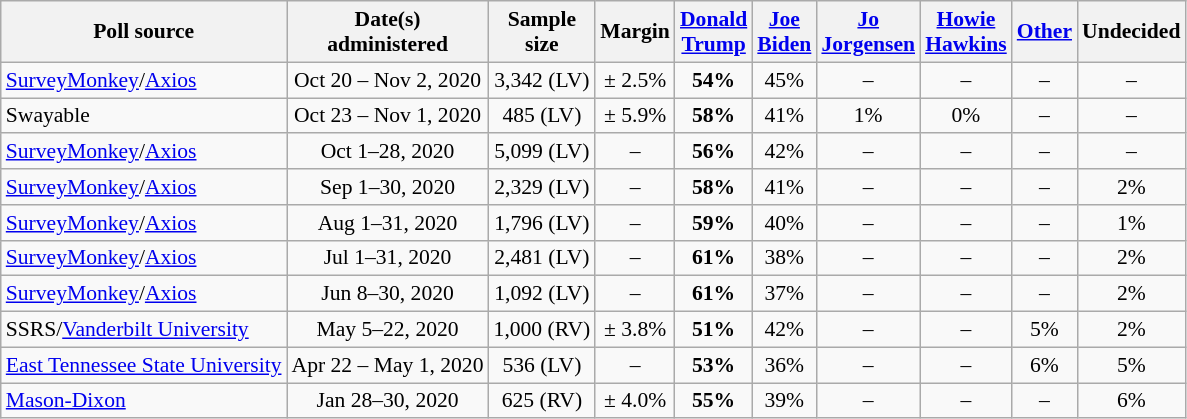<table class="wikitable sortable" style="text-align:center;font-size:90%;line-height:17px">
<tr>
<th>Poll source</th>
<th>Date(s)<br>administered</th>
<th>Sample<br>size</th>
<th>Margin<br></th>
<th class="unsortable"><a href='#'>Donald<br>Trump</a><br><small></small></th>
<th class="unsortable"><a href='#'>Joe<br>Biden</a><br><small></small></th>
<th class="unsortable"><a href='#'>Jo<br>Jorgensen</a><br><small></small></th>
<th class="unsortable"><a href='#'>Howie<br>Hawkins</a><br><small></small></th>
<th class="unsortable"><a href='#'>Other</a></th>
<th class="unsortable">Undecided</th>
</tr>
<tr>
<td style="text-align:left;"><a href='#'>SurveyMonkey</a>/<a href='#'>Axios</a></td>
<td>Oct 20 – Nov 2, 2020</td>
<td>3,342 (LV)</td>
<td>± 2.5%</td>
<td><strong>54%</strong></td>
<td>45%</td>
<td>–</td>
<td>–</td>
<td>–</td>
<td>–</td>
</tr>
<tr>
<td style="text-align:left;">Swayable</td>
<td>Oct 23 – Nov 1, 2020</td>
<td>485 (LV)</td>
<td>± 5.9%</td>
<td><strong>58%</strong></td>
<td>41%</td>
<td>1%</td>
<td>0%</td>
<td>–</td>
<td>–</td>
</tr>
<tr>
<td style="text-align:left;"><a href='#'>SurveyMonkey</a>/<a href='#'>Axios</a></td>
<td>Oct 1–28, 2020</td>
<td>5,099 (LV)</td>
<td>–</td>
<td><strong>56%</strong></td>
<td>42%</td>
<td>–</td>
<td>–</td>
<td>–</td>
<td>–</td>
</tr>
<tr>
<td style="text-align:left;"><a href='#'>SurveyMonkey</a>/<a href='#'>Axios</a></td>
<td>Sep 1–30, 2020</td>
<td>2,329 (LV)</td>
<td>–</td>
<td><strong>58%</strong></td>
<td>41%</td>
<td>–</td>
<td>–</td>
<td>–</td>
<td>2%</td>
</tr>
<tr>
<td style="text-align:left;"><a href='#'>SurveyMonkey</a>/<a href='#'>Axios</a></td>
<td>Aug 1–31, 2020</td>
<td>1,796 (LV)</td>
<td>–</td>
<td><strong>59%</strong></td>
<td>40%</td>
<td>–</td>
<td>–</td>
<td>–</td>
<td>1%</td>
</tr>
<tr>
<td style="text-align:left;"><a href='#'>SurveyMonkey</a>/<a href='#'>Axios</a></td>
<td>Jul 1–31, 2020</td>
<td>2,481 (LV)</td>
<td>–</td>
<td><strong>61%</strong></td>
<td>38%</td>
<td>–</td>
<td>–</td>
<td>–</td>
<td>2%</td>
</tr>
<tr>
<td style="text-align:left;"><a href='#'>SurveyMonkey</a>/<a href='#'>Axios</a></td>
<td>Jun 8–30, 2020</td>
<td>1,092 (LV)</td>
<td>–</td>
<td><strong>61%</strong></td>
<td>37%</td>
<td>–</td>
<td>–</td>
<td>–</td>
<td>2%</td>
</tr>
<tr>
<td style="text-align:left;">SSRS/<a href='#'>Vanderbilt University</a></td>
<td>May 5–22, 2020</td>
<td>1,000 (RV)</td>
<td>± 3.8%</td>
<td><strong>51%</strong></td>
<td>42%</td>
<td>–</td>
<td>–</td>
<td>5%</td>
<td>2%</td>
</tr>
<tr>
<td style="text-align:left;"><a href='#'>East Tennessee State University</a></td>
<td>Apr 22 – May 1, 2020</td>
<td>536 (LV)</td>
<td>–</td>
<td><strong>53%</strong></td>
<td>36%</td>
<td>–</td>
<td>–</td>
<td>6%</td>
<td>5%</td>
</tr>
<tr>
<td style="text-align:left;"><a href='#'>Mason-Dixon</a></td>
<td>Jan 28–30, 2020</td>
<td>625 (RV)</td>
<td>± 4.0%</td>
<td><strong>55%</strong></td>
<td>39%</td>
<td>–</td>
<td>–</td>
<td>–</td>
<td>6%</td>
</tr>
</table>
